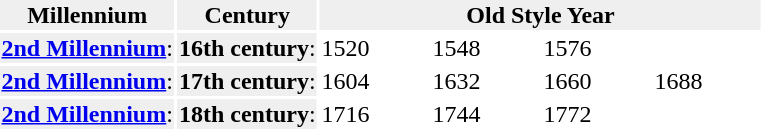<table>
<tr style="background-color:#efefef;">
<th>Millennium</th>
<th>Century</th>
<th align="center" colspan="11">Old Style Year</th>
</tr>
<tr>
<td style="background-color:#efefef;"><strong><a href='#'>2nd Millennium</a></strong>:</td>
<td style="background-color:#efefef;"><strong>16th century</strong>:</td>
<td width=70px>1520</td>
<td width=70px>1548</td>
<td width=70px>1576</td>
<td width=70px> </td>
</tr>
<tr>
<td style="background-color:#efefef;"><strong><a href='#'>2nd Millennium</a></strong>:</td>
<td style="background-color:#efefef;"><strong>17th century</strong>:</td>
<td width=70px>1604</td>
<td width=70px>1632</td>
<td width=70px>1660</td>
<td width=70px>1688</td>
</tr>
<tr>
<td style="background-color:#efefef;"><strong><a href='#'>2nd Millennium</a></strong>:</td>
<td style="background-color:#efefef;"><strong>18th century</strong>:</td>
<td width=70px>1716</td>
<td width=70px>1744</td>
<td width=70px>1772</td>
<td width=70px> </td>
</tr>
</table>
